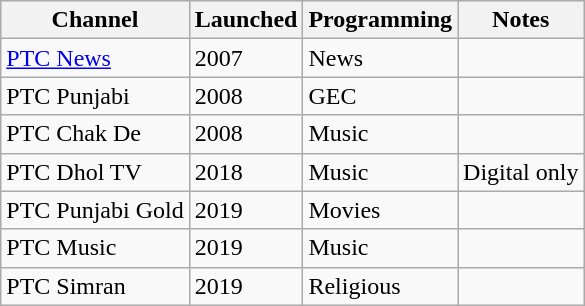<table class="wikitable sortable">
<tr>
<th>Channel</th>
<th>Launched</th>
<th>Programming</th>
<th>Notes</th>
</tr>
<tr>
<td><a href='#'>PTC News</a></td>
<td>2007</td>
<td>News</td>
<td></td>
</tr>
<tr>
<td>PTC Punjabi</td>
<td>2008</td>
<td>GEC</td>
<td></td>
</tr>
<tr>
<td>PTC Chak De</td>
<td>2008</td>
<td>Music</td>
<td></td>
</tr>
<tr>
<td>PTC Dhol TV</td>
<td>2018</td>
<td>Music</td>
<td>Digital only</td>
</tr>
<tr>
<td>PTC Punjabi Gold</td>
<td>2019</td>
<td>Movies</td>
<td></td>
</tr>
<tr>
<td>PTC Music</td>
<td>2019</td>
<td>Music</td>
<td></td>
</tr>
<tr>
<td>PTC Simran</td>
<td>2019</td>
<td>Religious</td>
<td></td>
</tr>
</table>
